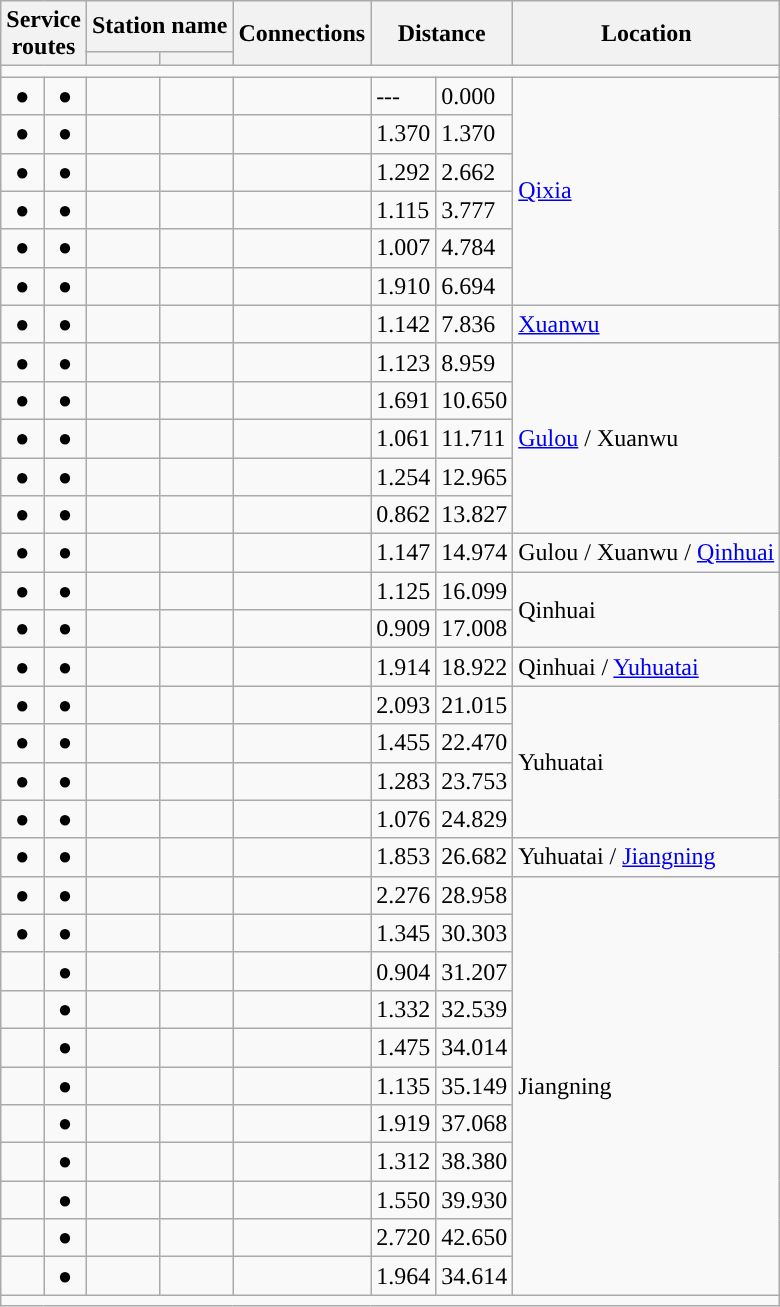<table class="wikitable">
<tr>
<th colspan="2" rowspan="2">Service<br>routes</th>
<th colspan="2">Station name</th>
<th rowspan="2">Connections</th>
<th colspan="2" rowspan="2">Distance<br></th>
<th rowspan="2">Location</th>
</tr>
<tr>
<th></th>
<th></th>
</tr>
<tr style="background:#">
<td colspan = "10"></td>
</tr>
<tr>
<td align="center">●</td>
<td align="center">●</td>
<td></td>
<td></td>
<td></td>
<td>---</td>
<td>0.000</td>
<td rowspan="6"><a href='#'>Qixia</a></td>
</tr>
<tr>
<td align="center">●</td>
<td align="center">●</td>
<td></td>
<td></td>
<td></td>
<td>1.370</td>
<td>1.370</td>
</tr>
<tr>
<td align="center">●</td>
<td align="center">●</td>
<td></td>
<td></td>
<td></td>
<td>1.292</td>
<td>2.662</td>
</tr>
<tr>
<td align="center">●</td>
<td align="center">●</td>
<td></td>
<td></td>
<td></td>
<td>1.115</td>
<td>3.777</td>
</tr>
<tr>
<td align="center">●</td>
<td align="center">●</td>
<td></td>
<td></td>
<td></td>
<td>1.007</td>
<td>4.784</td>
</tr>
<tr>
<td align="center">●</td>
<td align="center">●</td>
<td></td>
<td></td>
<td></td>
<td>1.910</td>
<td>6.694</td>
</tr>
<tr>
<td align="center">●</td>
<td align="center">●</td>
<td></td>
<td></td>
<td></td>
<td>1.142</td>
<td>7.836</td>
<td><a href='#'>Xuanwu</a></td>
</tr>
<tr>
<td align="center">●</td>
<td align="center">●</td>
<td></td>
<td></td>
<td> <br> </td>
<td>1.123</td>
<td>8.959</td>
<td rowspan="5"><a href='#'>Gulou</a> / Xuanwu</td>
</tr>
<tr>
<td align="center">●</td>
<td align="center">●</td>
<td></td>
<td></td>
<td></td>
<td>1.691</td>
<td>10.650</td>
</tr>
<tr>
<td align="center">●</td>
<td align="center">●</td>
<td></td>
<td></td>
<td></td>
<td>1.061</td>
<td>11.711</td>
</tr>
<tr>
<td align="center">●</td>
<td align="center">●</td>
<td></td>
<td></td>
<td></td>
<td>1.254</td>
<td>12.965</td>
</tr>
<tr>
<td align="center">●</td>
<td align="center">●</td>
<td></td>
<td></td>
<td></td>
<td>0.862</td>
<td>13.827</td>
</tr>
<tr>
<td align="center">●</td>
<td align="center">●</td>
<td></td>
<td></td>
<td></td>
<td>1.147</td>
<td>14.974</td>
<td>Gulou / Xuanwu / <a href='#'>Qinhuai</a></td>
</tr>
<tr>
<td align="center">●</td>
<td align="center">●</td>
<td></td>
<td></td>
<td></td>
<td>1.125</td>
<td>16.099</td>
<td rowspan="2">Qinhuai</td>
</tr>
<tr>
<td align="center">●</td>
<td align="center">●</td>
<td></td>
<td></td>
<td></td>
<td>0.909</td>
<td>17.008</td>
</tr>
<tr>
<td align="center">●</td>
<td align="center">●</td>
<td></td>
<td></td>
<td></td>
<td>1.914</td>
<td>18.922</td>
<td>Qinhuai / <a href='#'>Yuhuatai</a></td>
</tr>
<tr>
<td align="center">●</td>
<td align="center">●</td>
<td></td>
<td></td>
<td></td>
<td>2.093</td>
<td>21.015</td>
<td rowspan="4">Yuhuatai</td>
</tr>
<tr>
<td align="center">●</td>
<td align="center">●</td>
<td></td>
<td></td>
<td></td>
<td>1.455</td>
<td>22.470</td>
</tr>
<tr>
<td align="center">●</td>
<td align="center">●</td>
<td></td>
<td></td>
<td></td>
<td>1.283</td>
<td>23.753</td>
</tr>
<tr>
<td align="center">●</td>
<td align="center">●</td>
<td></td>
<td></td>
<td></td>
<td>1.076</td>
<td>24.829</td>
</tr>
<tr>
<td align="center">●</td>
<td align="center">●</td>
<td></td>
<td></td>
<td>    </td>
<td>1.853</td>
<td>26.682</td>
<td>Yuhuatai / <a href='#'>Jiangning</a></td>
</tr>
<tr>
<td align="center">●</td>
<td align="center">●</td>
<td></td>
<td></td>
<td></td>
<td>2.276</td>
<td>28.958</td>
<td rowspan="11">Jiangning</td>
</tr>
<tr>
<td align="center">●</td>
<td align="center">●</td>
<td></td>
<td></td>
<td></td>
<td>1.345</td>
<td>30.303</td>
</tr>
<tr>
<td align="center"></td>
<td align="center">●</td>
<td></td>
<td></td>
<td></td>
<td>0.904</td>
<td>31.207</td>
</tr>
<tr>
<td align="center"></td>
<td align="center">●</td>
<td></td>
<td></td>
<td></td>
<td>1.332</td>
<td>32.539</td>
</tr>
<tr>
<td align="center"></td>
<td align="center">●</td>
<td></td>
<td></td>
<td></td>
<td>1.475</td>
<td>34.014</td>
</tr>
<tr>
<td align="center"></td>
<td align="center">●</td>
<td></td>
<td></td>
<td></td>
<td>1.135</td>
<td>35.149</td>
</tr>
<tr>
<td align="center"></td>
<td align="center">●</td>
<td></td>
<td></td>
<td></td>
<td>1.919</td>
<td>37.068</td>
</tr>
<tr>
<td align="center"></td>
<td align="center">●</td>
<td></td>
<td></td>
<td></td>
<td>1.312</td>
<td>38.380</td>
</tr>
<tr>
<td align="center"></td>
<td align="center">●</td>
<td></td>
<td></td>
<td></td>
<td>1.550</td>
<td>39.930</td>
</tr>
<tr>
<td align="center"></td>
<td align="center">●</td>
<td></td>
<td></td>
<td></td>
<td>2.720</td>
<td>42.650</td>
</tr>
<tr>
<td align="center"></td>
<td align="center">●</td>
<td></td>
<td></td>
<td></td>
<td>1.964</td>
<td>34.614</td>
</tr>
<tr style="background:#">
<td colspan = "8"></td>
</tr>
</table>
